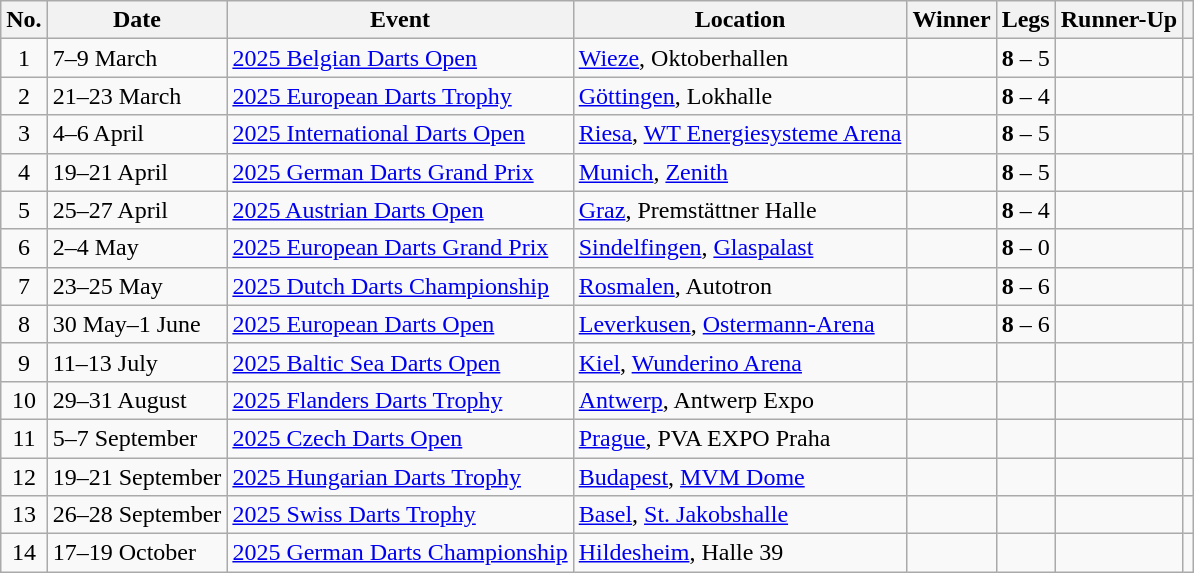<table class="wikitable">
<tr>
<th>No.</th>
<th>Date</th>
<th>Event</th>
<th>Location</th>
<th>Winner</th>
<th>Legs</th>
<th>Runner-Up</th>
<th></th>
</tr>
<tr>
<td align=center>1</td>
<td align=left>7–9 March</td>
<td><a href='#'>2025 Belgian Darts Open</a></td>
<td> <a href='#'>Wieze</a>, Oktoberhallen</td>
<td align="right"></td>
<td align="center"><strong>8</strong> – 5</td>
<td></td>
<td align="center"></td>
</tr>
<tr>
<td align=center>2</td>
<td align=left>21–23 March</td>
<td><a href='#'>2025 European Darts Trophy</a></td>
<td> <a href='#'>Göttingen</a>, Lokhalle</td>
<td align="right"></td>
<td align="center"><strong>8</strong> – 4</td>
<td></td>
<td align="center"></td>
</tr>
<tr>
<td align=center>3</td>
<td align=left>4–6 April</td>
<td><a href='#'>2025 International Darts Open</a></td>
<td> <a href='#'>Riesa</a>, <a href='#'>WT Energiesysteme Arena</a></td>
<td align="right"></td>
<td align="center"><strong>8</strong> – 5</td>
<td></td>
<td align="center"></td>
</tr>
<tr>
<td align=center>4</td>
<td align=left>19–21 April</td>
<td><a href='#'>2025 German Darts Grand Prix</a></td>
<td> <a href='#'>Munich</a>, <a href='#'>Zenith</a></td>
<td align="right"></td>
<td align="center"><strong>8</strong> – 5</td>
<td></td>
<td align="center"></td>
</tr>
<tr>
<td align=center>5</td>
<td align=left>25–27 April</td>
<td><a href='#'>2025 Austrian Darts Open</a></td>
<td> <a href='#'>Graz</a>, Premstättner Halle</td>
<td align="right"></td>
<td align="center"><strong>8</strong> – 4</td>
<td></td>
<td align="center"></td>
</tr>
<tr>
<td align=center>6</td>
<td align=left>2–4 May</td>
<td><a href='#'>2025 European Darts Grand Prix</a></td>
<td> <a href='#'>Sindelfingen</a>, <a href='#'>Glaspalast</a></td>
<td align="right"></td>
<td align="center"><strong>8</strong> – 0</td>
<td></td>
<td align="center"></td>
</tr>
<tr>
<td align=center>7</td>
<td align=left>23–25 May</td>
<td><a href='#'>2025 Dutch Darts Championship</a></td>
<td> <a href='#'>Rosmalen</a>, Autotron</td>
<td align="right"></td>
<td align="center"><strong>8</strong> – 6</td>
<td></td>
<td align="center"></td>
</tr>
<tr>
<td align=center>8</td>
<td align=left>30 May–1 June</td>
<td><a href='#'>2025 European Darts Open</a></td>
<td> <a href='#'>Leverkusen</a>, <a href='#'>Ostermann-Arena</a></td>
<td align="right"></td>
<td align="center"><strong>8</strong> – 6</td>
<td></td>
<td align="center"></td>
</tr>
<tr>
<td align=center>9</td>
<td align=left>11–13 July</td>
<td><a href='#'>2025 Baltic Sea Darts Open</a></td>
<td> <a href='#'>Kiel</a>, <a href='#'>Wunderino Arena</a></td>
<td align="right"></td>
<td align="center"></td>
<td></td>
<td align="center"></td>
</tr>
<tr>
<td align=center>10</td>
<td align=left>29–31 August</td>
<td><a href='#'>2025 Flanders Darts Trophy</a></td>
<td> <a href='#'>Antwerp</a>, Antwerp Expo</td>
<td align="right"></td>
<td align="center"></td>
<td></td>
<td align="center"></td>
</tr>
<tr>
<td align=center>11</td>
<td align=left>5–7 September</td>
<td><a href='#'>2025 Czech Darts Open</a></td>
<td> <a href='#'>Prague</a>, PVA EXPO Praha</td>
<td align="right"></td>
<td align="center"></td>
<td></td>
<td align="center"></td>
</tr>
<tr>
<td align=center>12</td>
<td align=left>19–21 September</td>
<td><a href='#'>2025 Hungarian Darts Trophy</a></td>
<td> <a href='#'>Budapest</a>, <a href='#'>MVM Dome</a></td>
<td align="right"></td>
<td align="center"></td>
<td></td>
<td align="center"></td>
</tr>
<tr>
<td align=center>13</td>
<td align=left>26–28 September</td>
<td><a href='#'>2025 Swiss Darts Trophy</a></td>
<td> <a href='#'>Basel</a>, <a href='#'>St. Jakobshalle</a></td>
<td align="right"></td>
<td align="center"></td>
<td></td>
<td align="center"></td>
</tr>
<tr>
<td align=center>14</td>
<td align=left>17–19 October</td>
<td><a href='#'>2025 German Darts Championship</a></td>
<td> <a href='#'>Hildesheim</a>, Halle 39</td>
<td align="right"></td>
<td align="center"></td>
<td></td>
<td align="center"></td>
</tr>
</table>
